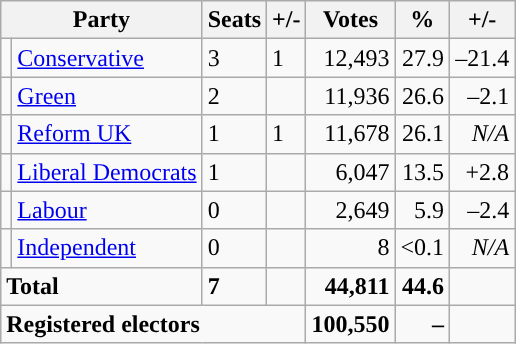<table class="wikitable sortable">
<tr>
<th colspan="2">Party</th>
<th>Seats</th>
<th>+/-</th>
<th>Votes</th>
<th>%</th>
<th>+/-</th>
</tr>
<tr>
<td style="background-color: "></td>
<td><a href='#'>Conservative</a></td>
<td>3</td>
<td> 1</td>
<td style="text-align:right;">12,493</td>
<td style="text-align:right;">27.9</td>
<td style="text-align:right;">–21.4</td>
</tr>
<tr>
<td style="background-color: "></td>
<td><a href='#'>Green</a></td>
<td>2</td>
<td></td>
<td style="text-align:right;">11,936</td>
<td style="text-align:right;">26.6</td>
<td style="text-align:right;">–2.1</td>
</tr>
<tr>
<td style="background-color: "></td>
<td><a href='#'>Reform UK</a></td>
<td>1</td>
<td> 1</td>
<td style="text-align:right;">11,678</td>
<td style="text-align:right;">26.1</td>
<td style="text-align:right;"><em>N/A</em></td>
</tr>
<tr>
<td style="background-color: "></td>
<td><a href='#'>Liberal Democrats</a></td>
<td>1</td>
<td></td>
<td style="text-align:right;">6,047</td>
<td style="text-align:right;">13.5</td>
<td style="text-align:right;">+2.8</td>
</tr>
<tr>
<td style="background-color: "></td>
<td><a href='#'>Labour</a></td>
<td>0</td>
<td></td>
<td style="text-align:right;">2,649</td>
<td style="text-align:right;">5.9</td>
<td style="text-align:right;">–2.4</td>
</tr>
<tr>
<td style="background-color: "></td>
<td><a href='#'>Independent</a></td>
<td>0</td>
<td></td>
<td style="text-align:right;">8</td>
<td style="text-align:right;"><0.1</td>
<td style="text-align:right;"><em>N/A</em></td>
</tr>
<tr>
<td colspan="2"><strong>Total</strong></td>
<td><strong>7</strong></td>
<td></td>
<td style="text-align:right;"><strong>44,811</strong></td>
<td style="text-align:right;"><strong>44.6</strong></td>
<td style="text-align:right;"></td>
</tr>
<tr>
<td colspan="4"><strong>Registered electors</strong></td>
<td style="text-align:right;"><strong>100,550</strong></td>
<td style="text-align:right;"><strong>–</strong></td>
<td style="text-align:right;"></td>
</tr>
</table>
